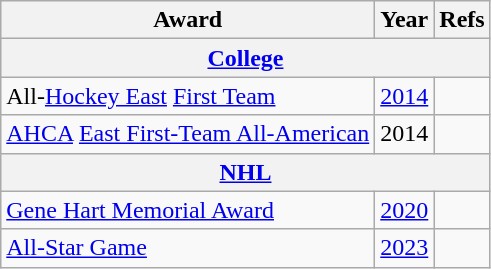<table class="wikitable">
<tr>
<th>Award</th>
<th>Year</th>
<th>Refs</th>
</tr>
<tr>
<th colspan="3"><a href='#'>College</a></th>
</tr>
<tr>
<td>All-<a href='#'>Hockey East</a> <a href='#'>First Team</a></td>
<td><a href='#'>2014</a></td>
<td></td>
</tr>
<tr>
<td><a href='#'>AHCA</a> <a href='#'>East First-Team All-American</a></td>
<td>2014</td>
<td></td>
</tr>
<tr>
<th colspan="3"><a href='#'>NHL</a></th>
</tr>
<tr>
<td><a href='#'>Gene Hart Memorial Award</a></td>
<td><a href='#'>2020</a></td>
<td></td>
</tr>
<tr>
<td><a href='#'>All-Star Game</a></td>
<td><a href='#'>2023</a></td>
</tr>
</table>
